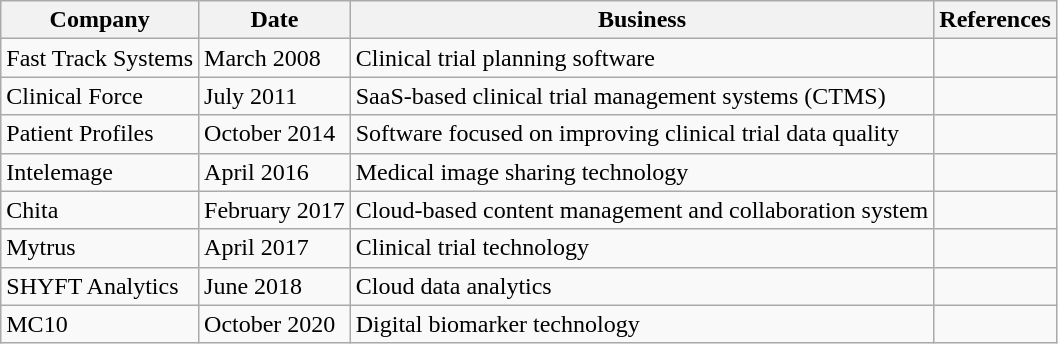<table class="wikitable">
<tr>
<th>Company</th>
<th>Date</th>
<th>Business</th>
<th>References</th>
</tr>
<tr>
<td>Fast Track Systems</td>
<td>March 2008</td>
<td>Clinical trial planning software</td>
<td></td>
</tr>
<tr>
<td>Clinical Force</td>
<td>July 2011</td>
<td>SaaS-based clinical trial management systems (CTMS)</td>
<td></td>
</tr>
<tr>
<td>Patient Profiles</td>
<td>October 2014</td>
<td>Software focused on improving clinical trial data quality</td>
<td></td>
</tr>
<tr>
<td>Intelemage</td>
<td>April 2016</td>
<td>Medical image sharing technology</td>
<td></td>
</tr>
<tr>
<td>Chita</td>
<td>February 2017</td>
<td>Cloud-based content management and collaboration system</td>
<td></td>
</tr>
<tr>
<td>Mytrus</td>
<td>April 2017</td>
<td>Clinical trial technology</td>
<td></td>
</tr>
<tr>
<td>SHYFT Analytics</td>
<td>June 2018</td>
<td>Cloud data analytics</td>
<td></td>
</tr>
<tr>
<td>MC10</td>
<td>October 2020</td>
<td>Digital biomarker technology</td>
<td></td>
</tr>
</table>
